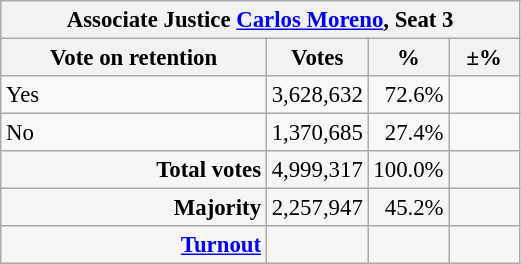<table class="wikitable" style="font-size: 95%; clear:both">
<tr>
<th colspan=7>Associate Justice <a href='#'>Carlos Moreno</a>, Seat 3</th>
</tr>
<tr>
<th style="width: 170px">Vote on retention</th>
<th style="width: 50px">Votes</th>
<th style="width: 40px">%</th>
<th style="width: 40px">±%</th>
</tr>
<tr>
<td>Yes</td>
<td style="text-align:right;">3,628,632</td>
<td style="text-align:right;">72.6%</td>
<td></td>
</tr>
<tr>
<td>No</td>
<td style="text-align:right;">1,370,685</td>
<td style="text-align:right;">27.4%</td>
<td></td>
</tr>
<tr style="background-color:#F6F6F6">
<td colspan="1" align="right"><strong>Total votes</strong></td>
<td style="text-align:right;">4,999,317</td>
<td style="text-align:right;">100.0%</td>
<td style="text-align:right;"></td>
</tr>
<tr style="background-color:#F6F6F6">
<td colspan="1" style="text-align: right; margin-right: 0.5em"><strong>Majority</strong></td>
<td style="text-align: right; margin-right: 0.5em">2,257,947</td>
<td style="text-align: right; margin-right: 0.5em">45.2%</td>
<td style="text-align: right; margin-right: 0.5em"></td>
</tr>
<tr style="background-color:#F6F6F6">
<td colspan="1" style="text-align: right; margin-right: 0.5em"><strong><a href='#'>Turnout</a></strong></td>
<td style="text-align: right; margin-right: 0.5em"></td>
<td style="text-align: right; margin-right: 0.5em"></td>
<td style="text-align: right; margin-right: 0.5em"></td>
</tr>
</table>
